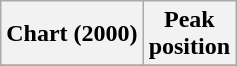<table class="wikitable plainrowheaders" style="text-align:center">
<tr>
<th scope="col">Chart (2000)</th>
<th scope="col">Peak<br>position</th>
</tr>
<tr>
</tr>
</table>
